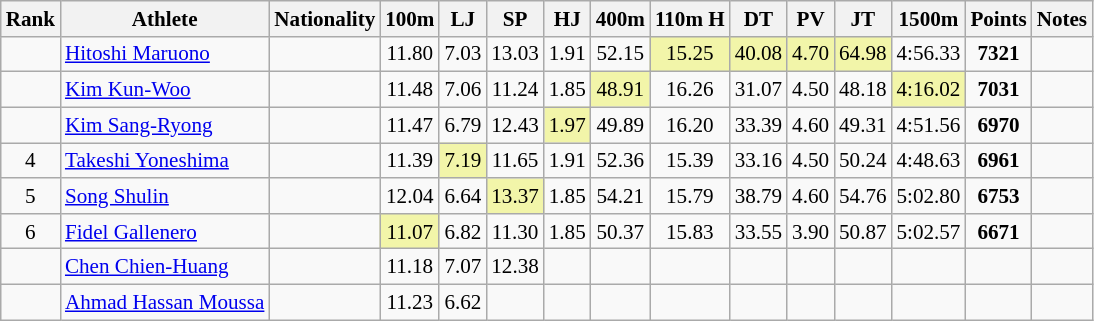<table class="wikitable sortable" style="text-align:center;font-size:88%">
<tr>
<th>Rank</th>
<th>Athlete</th>
<th>Nationality</th>
<th>100m</th>
<th>LJ</th>
<th>SP</th>
<th>HJ</th>
<th>400m</th>
<th>110m H</th>
<th>DT</th>
<th>PV</th>
<th>JT</th>
<th>1500m</th>
<th>Points</th>
<th>Notes</th>
</tr>
<tr>
<td></td>
<td align=left><a href='#'>Hitoshi Maruono</a></td>
<td align=left></td>
<td>11.80</td>
<td>7.03</td>
<td>13.03</td>
<td>1.91</td>
<td>52.15</td>
<td bgcolor=#F2F5A9>15.25</td>
<td bgcolor=#F2F5A9>40.08</td>
<td bgcolor=#F2F5A9>4.70</td>
<td bgcolor=#F2F5A9>64.98</td>
<td>4:56.33</td>
<td><strong>7321</strong></td>
<td></td>
</tr>
<tr>
<td></td>
<td align=left><a href='#'>Kim Kun-Woo</a></td>
<td align=left></td>
<td>11.48</td>
<td>7.06</td>
<td>11.24</td>
<td>1.85</td>
<td bgcolor=#F2F5A9>48.91</td>
<td>16.26</td>
<td>31.07</td>
<td>4.50</td>
<td>48.18</td>
<td bgcolor=#F2F5A9>4:16.02</td>
<td><strong>7031</strong></td>
<td></td>
</tr>
<tr>
<td></td>
<td align=left><a href='#'>Kim Sang-Ryong</a></td>
<td align=left></td>
<td>11.47</td>
<td>6.79</td>
<td>12.43</td>
<td bgcolor=#F2F5A9>1.97</td>
<td>49.89</td>
<td>16.20</td>
<td>33.39</td>
<td>4.60</td>
<td>49.31</td>
<td>4:51.56</td>
<td><strong>6970</strong></td>
<td></td>
</tr>
<tr>
<td>4</td>
<td align=left><a href='#'>Takeshi Yoneshima</a></td>
<td align=left></td>
<td>11.39</td>
<td bgcolor=#F2F5A9>7.19</td>
<td>11.65</td>
<td>1.91</td>
<td>52.36</td>
<td>15.39</td>
<td>33.16</td>
<td>4.50</td>
<td>50.24</td>
<td>4:48.63</td>
<td><strong>6961</strong></td>
<td></td>
</tr>
<tr>
<td>5</td>
<td align=left><a href='#'>Song Shulin</a></td>
<td align=left></td>
<td>12.04</td>
<td>6.64</td>
<td bgcolor=#F2F5A9>13.37</td>
<td>1.85</td>
<td>54.21</td>
<td>15.79</td>
<td>38.79</td>
<td>4.60</td>
<td>54.76</td>
<td>5:02.80</td>
<td><strong>6753</strong></td>
<td></td>
</tr>
<tr>
<td>6</td>
<td align=left><a href='#'>Fidel Gallenero</a></td>
<td align=left></td>
<td bgcolor=#F2F5A9>11.07</td>
<td>6.82</td>
<td>11.30</td>
<td>1.85</td>
<td>50.37</td>
<td>15.83</td>
<td>33.55</td>
<td>3.90</td>
<td>50.87</td>
<td>5:02.57</td>
<td><strong>6671</strong></td>
<td></td>
</tr>
<tr>
<td></td>
<td align=left><a href='#'>Chen Chien-Huang</a></td>
<td align=left></td>
<td>11.18</td>
<td>7.07</td>
<td>12.38</td>
<td></td>
<td></td>
<td></td>
<td></td>
<td></td>
<td></td>
<td></td>
<td><strong></strong></td>
<td></td>
</tr>
<tr>
<td></td>
<td align=left><a href='#'>Ahmad Hassan Moussa</a></td>
<td align=left></td>
<td>11.23</td>
<td>6.62</td>
<td></td>
<td></td>
<td></td>
<td></td>
<td></td>
<td></td>
<td></td>
<td></td>
<td><strong></strong></td>
<td></td>
</tr>
</table>
